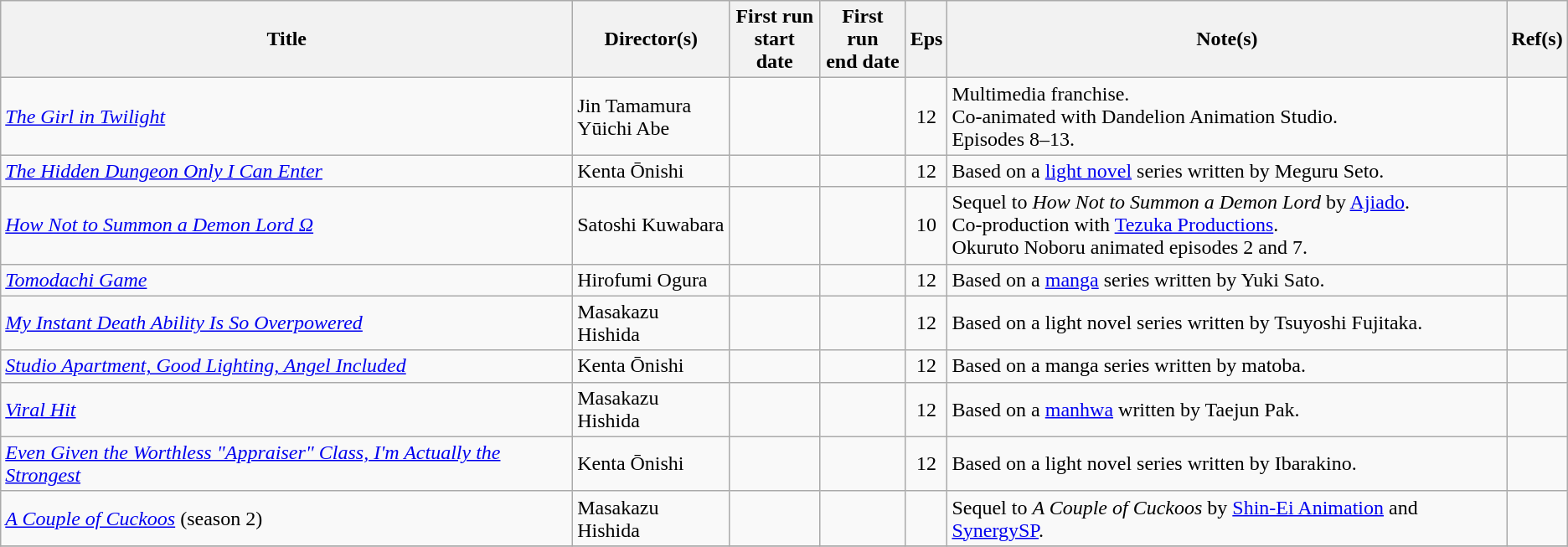<table class="wikitable sortable">
<tr>
<th scope="col">Title</th>
<th scope="col">Director(s)</th>
<th scope="col">First run<br>start date</th>
<th scope="col">First run<br>end date</th>
<th scope="col" class="unsortable">Eps</th>
<th scope="col" class="unsortable">Note(s)</th>
<th scope="col" class="unsortable">Ref(s)</th>
</tr>
<tr>
<td><em><a href='#'>The Girl in Twilight</a></em></td>
<td>Jin Tamamura<br>Yūichi Abe</td>
<td></td>
<td></td>
<td style="text-align:center">12</td>
<td>Multimedia franchise.<br>Co-animated with Dandelion Animation Studio.<br>Episodes 8–13.</td>
<td style="text-align:center"></td>
</tr>
<tr>
<td><em><a href='#'>The Hidden Dungeon Only I Can Enter</a></em></td>
<td>Kenta Ōnishi</td>
<td></td>
<td></td>
<td style="text-align:center">12</td>
<td>Based on a <a href='#'>light novel</a> series written by Meguru Seto.</td>
<td style="text-align:center"></td>
</tr>
<tr>
<td><em><a href='#'>How Not to Summon a Demon Lord Ω</a></em></td>
<td>Satoshi Kuwabara</td>
<td></td>
<td></td>
<td style="text-align:center">10</td>
<td>Sequel to <em>How Not to Summon a Demon Lord</em> by <a href='#'>Ajiado</a>.<br>Co-production with <a href='#'>Tezuka Productions</a>.<br>Okuruto Noboru animated episodes 2 and 7.</td>
<td style="text-align:center"></td>
</tr>
<tr>
<td><em><a href='#'>Tomodachi Game</a></em></td>
<td>Hirofumi Ogura</td>
<td></td>
<td></td>
<td style="text-align:center">12</td>
<td>Based on a <a href='#'>manga</a> series written by Yuki Sato.</td>
<td style="text-align:center"></td>
</tr>
<tr>
<td><em><a href='#'>My Instant Death Ability Is So Overpowered</a></em></td>
<td>Masakazu Hishida</td>
<td></td>
<td></td>
<td style="text-align:center">12</td>
<td>Based on a light novel series written by Tsuyoshi Fujitaka.</td>
<td style="text-align:center"></td>
</tr>
<tr>
<td><em><a href='#'>Studio Apartment, Good Lighting, Angel Included</a></em></td>
<td>Kenta Ōnishi</td>
<td></td>
<td></td>
<td style="text-align:center">12</td>
<td>Based on a manga series written by matoba.</td>
<td style="text-align:center"></td>
</tr>
<tr>
<td><em><a href='#'>Viral Hit</a></em></td>
<td>Masakazu Hishida</td>
<td></td>
<td></td>
<td style="text-align:center">12</td>
<td>Based on a <a href='#'>manhwa</a> written by Taejun Pak.</td>
<td style="text-align:center"></td>
</tr>
<tr>
<td><em><a href='#'>Even Given the Worthless "Appraiser" Class, I'm Actually the Strongest</a></em></td>
<td>Kenta Ōnishi</td>
<td></td>
<td></td>
<td style="text-align:center">12</td>
<td>Based on a light novel series written by Ibarakino.</td>
<td style="text-align:center"></td>
</tr>
<tr>
<td><em><a href='#'>A Couple of Cuckoos</a></em> (season 2)</td>
<td>Masakazu Hishida</td>
<td></td>
<td></td>
<td></td>
<td>Sequel to <em>A Couple of Cuckoos</em> by <a href='#'>Shin-Ei Animation</a> and <a href='#'>SynergySP</a>.</td>
<td style="text-align:center"></td>
</tr>
<tr>
</tr>
</table>
